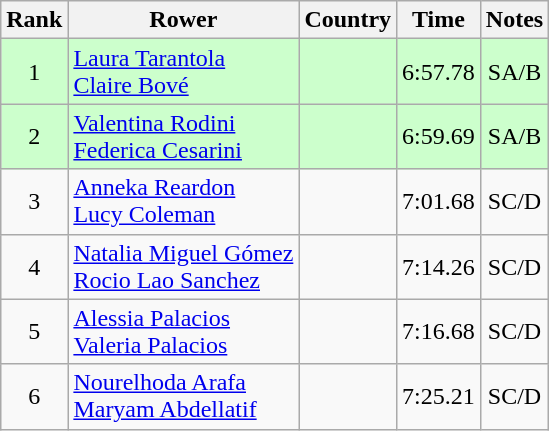<table class="wikitable" style="text-align:center">
<tr>
<th>Rank</th>
<th>Rower</th>
<th>Country</th>
<th>Time</th>
<th>Notes</th>
</tr>
<tr bgcolor=ccffcc>
<td>1</td>
<td align="left"><a href='#'>Laura Tarantola</a><br><a href='#'>Claire Bové</a></td>
<td align="left"></td>
<td>6:57.78</td>
<td>SA/B</td>
</tr>
<tr bgcolor=ccffcc>
<td>2</td>
<td align="left"><a href='#'>Valentina Rodini</a><br><a href='#'>Federica Cesarini</a></td>
<td align="left"></td>
<td>6:59.69</td>
<td>SA/B</td>
</tr>
<tr>
<td>3</td>
<td align="left"><a href='#'>Anneka Reardon</a><br><a href='#'>Lucy Coleman </a></td>
<td align="left"></td>
<td>7:01.68</td>
<td>SC/D</td>
</tr>
<tr>
<td>4</td>
<td align="left"><a href='#'>Natalia Miguel Gómez</a><br><a href='#'>Rocio Lao Sanchez</a></td>
<td align="left"></td>
<td>7:14.26</td>
<td>SC/D</td>
</tr>
<tr>
<td>5</td>
<td align="left"><a href='#'>Alessia Palacios</a><br><a href='#'>Valeria Palacios</a></td>
<td align="left"></td>
<td>7:16.68</td>
<td>SC/D</td>
</tr>
<tr>
<td>6</td>
<td align="left"><a href='#'>Nourelhoda Arafa</a><br><a href='#'>Maryam Abdellatif</a></td>
<td align="left"></td>
<td>7:25.21</td>
<td>SC/D</td>
</tr>
</table>
